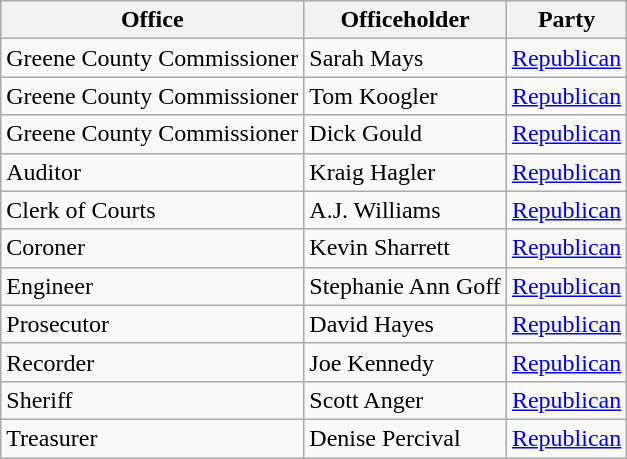<table class="wikitable">
<tr>
<th>Office</th>
<th>Officeholder</th>
<th>Party</th>
</tr>
<tr>
<td>Greene County Commissioner</td>
<td>Sarah Mays</td>
<td><a href='#'>Republican</a></td>
</tr>
<tr>
<td>Greene County Commissioner</td>
<td>Tom Koogler</td>
<td><a href='#'>Republican</a></td>
</tr>
<tr>
<td>Greene County Commissioner</td>
<td>Dick Gould</td>
<td><a href='#'>Republican</a></td>
</tr>
<tr>
<td>Auditor</td>
<td>Kraig Hagler</td>
<td><a href='#'>Republican</a></td>
</tr>
<tr>
<td>Clerk of Courts</td>
<td>A.J. Williams</td>
<td><a href='#'>Republican</a></td>
</tr>
<tr>
<td>Coroner</td>
<td>Kevin Sharrett</td>
<td><a href='#'>Republican</a></td>
</tr>
<tr>
<td>Engineer</td>
<td>Stephanie Ann Goff</td>
<td><a href='#'>Republican</a></td>
</tr>
<tr>
<td>Prosecutor</td>
<td>David Hayes</td>
<td><a href='#'>Republican</a></td>
</tr>
<tr>
<td>Recorder</td>
<td>Joe Kennedy</td>
<td><a href='#'>Republican</a></td>
</tr>
<tr>
<td>Sheriff</td>
<td>Scott Anger</td>
<td><a href='#'>Republican</a></td>
</tr>
<tr>
<td>Treasurer</td>
<td>Denise Percival</td>
<td><a href='#'>Republican</a></td>
</tr>
</table>
